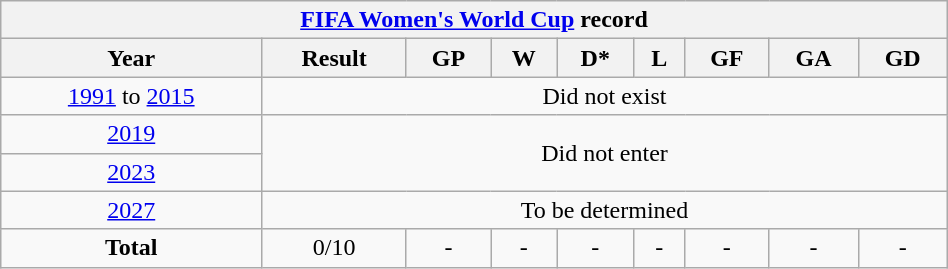<table class="wikitable" style="text-align: center; width:50%;">
<tr>
<th colspan=10><a href='#'>FIFA Women's World Cup</a> record</th>
</tr>
<tr>
<th>Year</th>
<th>Result</th>
<th>GP</th>
<th>W</th>
<th>D*</th>
<th>L</th>
<th>GF</th>
<th>GA</th>
<th>GD</th>
</tr>
<tr>
<td> <a href='#'>1991</a> to  <a href='#'>2015</a></td>
<td colspan=8>Did not exist</td>
</tr>
<tr>
<td> <a href='#'>2019</a></td>
<td colspan=8 rowspan=2>Did not enter</td>
</tr>
<tr>
<td> <a href='#'>2023</a></td>
</tr>
<tr>
<td> <a href='#'>2027</a></td>
<td colspan=8>To be determined</td>
</tr>
<tr>
<td><strong>Total</strong></td>
<td>0/10</td>
<td>-</td>
<td>-</td>
<td>-</td>
<td>-</td>
<td>-</td>
<td>-</td>
<td>-</td>
</tr>
</table>
